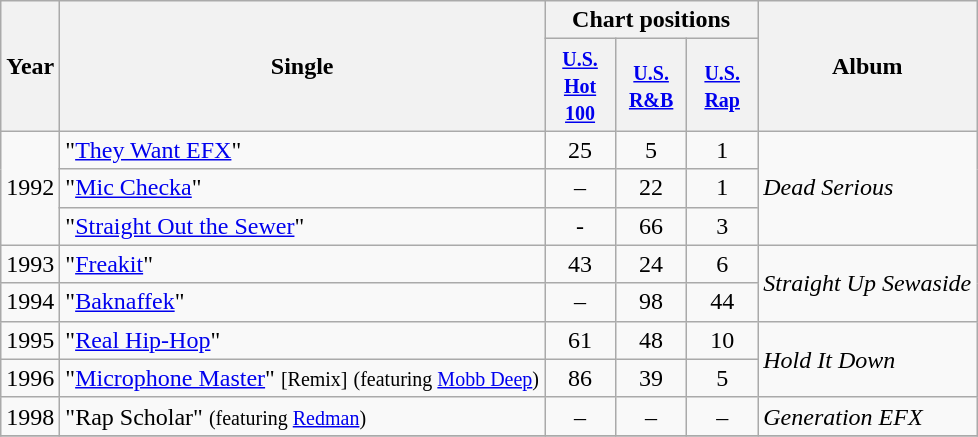<table class="wikitable">
<tr>
<th rowspan="2">Year</th>
<th rowspan="2">Single</th>
<th colspan="3">Chart positions</th>
<th rowspan="2">Album</th>
</tr>
<tr>
<th width="40"><small><a href='#'>U.S. Hot 100</a></small></th>
<th width="40"><small><a href='#'>U.S. R&B</a></small></th>
<th width="40"><small><a href='#'>U.S. Rap</a></small></th>
</tr>
<tr>
<td align="center" rowspan="3">1992</td>
<td align="left">"<a href='#'>They Want EFX</a>"</td>
<td align="center">25</td>
<td align="center">5</td>
<td align="center">1</td>
<td align="left" rowspan="3"><em>Dead Serious</em></td>
</tr>
<tr>
<td align="left">"<a href='#'>Mic Checka</a>"</td>
<td align="center">–</td>
<td align="center">22</td>
<td align="center">1</td>
</tr>
<tr>
<td align="left">"<a href='#'>Straight Out the Sewer</a>"</td>
<td align="center">-</td>
<td align="center">66</td>
<td align="center">3</td>
</tr>
<tr>
<td>1993</td>
<td align="left">"<a href='#'>Freakit</a>"</td>
<td align="center">43</td>
<td align="center">24</td>
<td align="center">6</td>
<td align="left" rowspan="2"><em>Straight Up Sewaside</em></td>
</tr>
<tr>
<td>1994</td>
<td align="left">"<a href='#'>Baknaffek</a>"</td>
<td align="center">–</td>
<td align="center">98</td>
<td align="center">44</td>
</tr>
<tr>
<td>1995</td>
<td align="left">"<a href='#'>Real Hip-Hop</a>"</td>
<td align="center">61</td>
<td align="center">48</td>
<td align="center">10</td>
<td align="left" rowspan="2"><em>Hold It Down</em></td>
</tr>
<tr>
<td>1996</td>
<td align="left">"<a href='#'>Microphone Master</a>" <small>[Remix]</small> <small>(featuring <a href='#'>Mobb Deep</a>)</small></td>
<td align="center">86</td>
<td align="center">39</td>
<td align="center">5</td>
</tr>
<tr>
<td>1998</td>
<td align="left">"Rap Scholar" <small>(featuring <a href='#'>Redman</a>)</small></td>
<td align="center">–</td>
<td align="center">–</td>
<td align="center">–</td>
<td><em>Generation EFX</em></td>
</tr>
<tr>
</tr>
</table>
